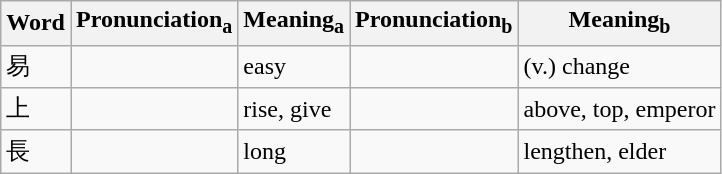<table class="wikitable">
<tr>
<th>Word</th>
<th>Pronunciation<sub>a</sub></th>
<th>Meaning<sub>a</sub></th>
<th>Pronunciation<sub>b</sub></th>
<th>Meaning<sub>b</sub></th>
</tr>
<tr>
<td>易</td>
<td></td>
<td>easy</td>
<td></td>
<td>(v.) change</td>
</tr>
<tr>
<td>上</td>
<td></td>
<td>rise, give</td>
<td></td>
<td>above, top, emperor</td>
</tr>
<tr>
<td>長</td>
<td></td>
<td>long</td>
<td></td>
<td>lengthen, elder</td>
</tr>
</table>
